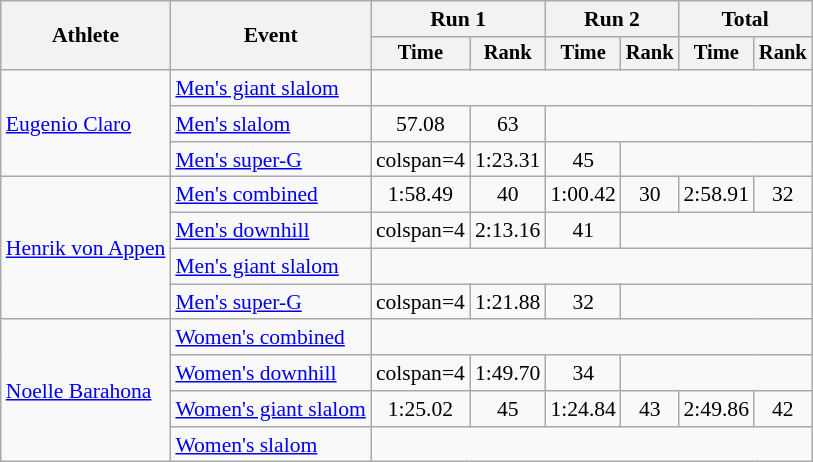<table class="wikitable" style="font-size:90%">
<tr>
<th rowspan=2>Athlete</th>
<th rowspan=2>Event</th>
<th colspan=2>Run 1</th>
<th colspan=2>Run 2</th>
<th colspan=2>Total</th>
</tr>
<tr style="font-size:95%">
<th>Time</th>
<th>Rank</th>
<th>Time</th>
<th>Rank</th>
<th>Time</th>
<th>Rank</th>
</tr>
<tr align=center>
<td align=left rowspan=3><a href='#'>Eugenio Claro</a></td>
<td align=left><a href='#'>Men's giant slalom</a></td>
<td colspan="6"></td>
</tr>
<tr align=center>
<td align=left><a href='#'>Men's slalom</a></td>
<td>57.08</td>
<td>63</td>
<td colspan=4></td>
</tr>
<tr align=center>
<td align=left><a href='#'>Men's super-G</a></td>
<td>colspan=4 </td>
<td>1:23.31</td>
<td>45</td>
</tr>
<tr align=center>
<td align=left rowspan=4><a href='#'>Henrik von Appen</a></td>
<td align=left><a href='#'>Men's combined</a></td>
<td>1:58.49</td>
<td>40</td>
<td>1:00.42</td>
<td>30</td>
<td>2:58.91</td>
<td>32</td>
</tr>
<tr align=center>
<td align=left><a href='#'>Men's downhill</a></td>
<td>colspan=4 </td>
<td>2:13.16</td>
<td>41</td>
</tr>
<tr align=center>
<td align=left><a href='#'>Men's giant slalom</a></td>
<td colspan="6"></td>
</tr>
<tr align=center>
<td align=left><a href='#'>Men's super-G</a></td>
<td>colspan=4 </td>
<td>1:21.88</td>
<td>32</td>
</tr>
<tr align=center>
<td align=left rowspan=4><a href='#'>Noelle Barahona</a></td>
<td align=left><a href='#'>Women's combined</a></td>
<td colspan=6></td>
</tr>
<tr align=center>
<td align=left><a href='#'>Women's downhill</a></td>
<td>colspan=4 </td>
<td>1:49.70</td>
<td>34</td>
</tr>
<tr align=center>
<td align=left><a href='#'>Women's giant slalom</a></td>
<td>1:25.02</td>
<td>45</td>
<td>1:24.84</td>
<td>43</td>
<td>2:49.86</td>
<td>42</td>
</tr>
<tr align=center>
<td align=left><a href='#'>Women's slalom</a></td>
<td colspan=6></td>
</tr>
</table>
